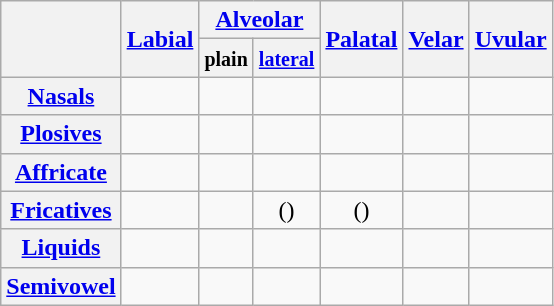<table class="wikitable" style="text-align: center;">
<tr>
<th rowspan="2"></th>
<th rowspan="2"><a href='#'>Labial</a></th>
<th colspan="2"><a href='#'>Alveolar</a></th>
<th rowspan="2"><a href='#'>Palatal</a></th>
<th rowspan="2"><a href='#'>Velar</a></th>
<th rowspan="2"><a href='#'>Uvular</a></th>
</tr>
<tr>
<th><small>plain</small></th>
<th><small><a href='#'>lateral</a></small></th>
</tr>
<tr>
<th><a href='#'>Nasals</a></th>
<td> </td>
<td> </td>
<td></td>
<td></td>
<td> </td>
<td> </td>
</tr>
<tr>
<th><a href='#'>Plosives</a></th>
<td> </td>
<td> </td>
<td></td>
<td></td>
<td> </td>
<td> </td>
</tr>
<tr>
<th><a href='#'>Affricate</a></th>
<td></td>
<td></td>
<td></td>
<td></td>
<td></td>
<td></td>
</tr>
<tr>
<th><a href='#'>Fricatives</a></th>
<td> </td>
<td> </td>
<td>()</td>
<td>()</td>
<td> </td>
<td> </td>
</tr>
<tr>
<th><a href='#'>Liquids</a></th>
<td></td>
<td></td>
<td> </td>
<td></td>
<td></td>
<td></td>
</tr>
<tr>
<th><a href='#'>Semivowel</a></th>
<td></td>
<td></td>
<td></td>
<td> </td>
<td></td>
<td></td>
</tr>
</table>
